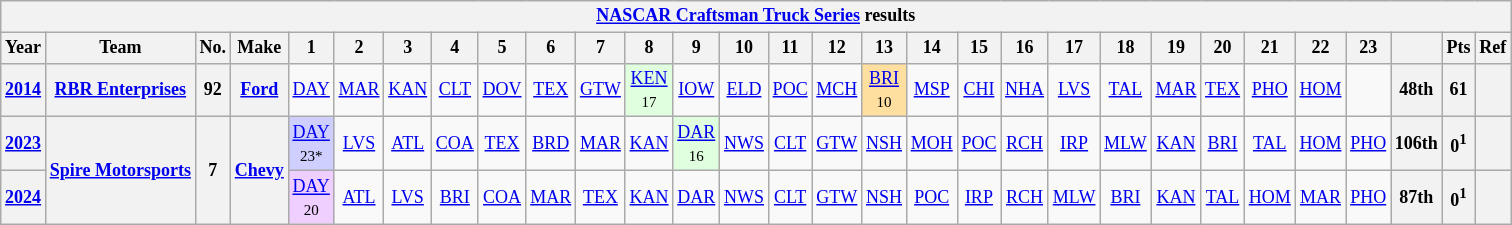<table class="wikitable" style="text-align:center; font-size:75%">
<tr>
<th colspan=30><a href='#'>NASCAR Craftsman Truck Series</a> results</th>
</tr>
<tr>
<th>Year</th>
<th>Team</th>
<th>No.</th>
<th>Make</th>
<th>1</th>
<th>2</th>
<th>3</th>
<th>4</th>
<th>5</th>
<th>6</th>
<th>7</th>
<th>8</th>
<th>9</th>
<th>10</th>
<th>11</th>
<th>12</th>
<th>13</th>
<th>14</th>
<th>15</th>
<th>16</th>
<th>17</th>
<th>18</th>
<th>19</th>
<th>20</th>
<th>21</th>
<th>22</th>
<th>23</th>
<th></th>
<th>Pts</th>
<th>Ref</th>
</tr>
<tr>
<th><a href='#'>2014</a></th>
<th><a href='#'>RBR Enterprises</a></th>
<th>92</th>
<th><a href='#'>Ford</a></th>
<td><a href='#'>DAY</a></td>
<td><a href='#'>MAR</a></td>
<td><a href='#'>KAN</a></td>
<td><a href='#'>CLT</a></td>
<td><a href='#'>DOV</a></td>
<td><a href='#'>TEX</a></td>
<td><a href='#'>GTW</a></td>
<td style="background:#DFFFDF;"><a href='#'>KEN</a><br><small>17</small></td>
<td><a href='#'>IOW</a></td>
<td><a href='#'>ELD</a></td>
<td><a href='#'>POC</a></td>
<td><a href='#'>MCH</a></td>
<td style="background:#FFDF9F;"><a href='#'>BRI</a><br><small>10</small></td>
<td><a href='#'>MSP</a></td>
<td><a href='#'>CHI</a></td>
<td><a href='#'>NHA</a></td>
<td><a href='#'>LVS</a></td>
<td><a href='#'>TAL</a></td>
<td><a href='#'>MAR</a></td>
<td><a href='#'>TEX</a></td>
<td><a href='#'>PHO</a></td>
<td><a href='#'>HOM</a></td>
<td></td>
<th>48th</th>
<th>61</th>
<th></th>
</tr>
<tr>
<th><a href='#'>2023</a></th>
<th rowspan=2><a href='#'>Spire Motorsports</a></th>
<th rowspan=2>7</th>
<th rowspan=2><a href='#'>Chevy</a></th>
<td style="background:#CFCFFF;"><a href='#'>DAY</a><br><small>23*</small></td>
<td><a href='#'>LVS</a></td>
<td><a href='#'>ATL</a></td>
<td><a href='#'>COA</a></td>
<td><a href='#'>TEX</a></td>
<td><a href='#'>BRD</a></td>
<td><a href='#'>MAR</a></td>
<td><a href='#'>KAN</a></td>
<td style="background:#DFFFDF;"><a href='#'>DAR</a><br><small>16</small></td>
<td><a href='#'>NWS</a></td>
<td><a href='#'>CLT</a></td>
<td><a href='#'>GTW</a></td>
<td><a href='#'>NSH</a></td>
<td><a href='#'>MOH</a></td>
<td><a href='#'>POC</a></td>
<td><a href='#'>RCH</a></td>
<td><a href='#'>IRP</a></td>
<td><a href='#'>MLW</a></td>
<td><a href='#'>KAN</a></td>
<td><a href='#'>BRI</a></td>
<td><a href='#'>TAL</a></td>
<td><a href='#'>HOM</a></td>
<td><a href='#'>PHO</a></td>
<th>106th</th>
<th>0<sup>1</sup></th>
<th></th>
</tr>
<tr>
<th><a href='#'>2024</a></th>
<td style="background:#EFCFFF;"><a href='#'>DAY</a><br><small>20</small></td>
<td><a href='#'>ATL</a></td>
<td><a href='#'>LVS</a></td>
<td><a href='#'>BRI</a></td>
<td><a href='#'>COA</a></td>
<td><a href='#'>MAR</a></td>
<td><a href='#'>TEX</a></td>
<td><a href='#'>KAN</a></td>
<td><a href='#'>DAR</a></td>
<td><a href='#'>NWS</a></td>
<td><a href='#'>CLT</a></td>
<td><a href='#'>GTW</a></td>
<td><a href='#'>NSH</a></td>
<td><a href='#'>POC</a></td>
<td><a href='#'>IRP</a></td>
<td><a href='#'>RCH</a></td>
<td><a href='#'>MLW</a></td>
<td><a href='#'>BRI</a></td>
<td><a href='#'>KAN</a></td>
<td><a href='#'>TAL</a></td>
<td><a href='#'>HOM</a></td>
<td><a href='#'>MAR</a></td>
<td><a href='#'>PHO</a></td>
<th>87th</th>
<th>0<sup>1</sup></th>
<th></th>
</tr>
</table>
